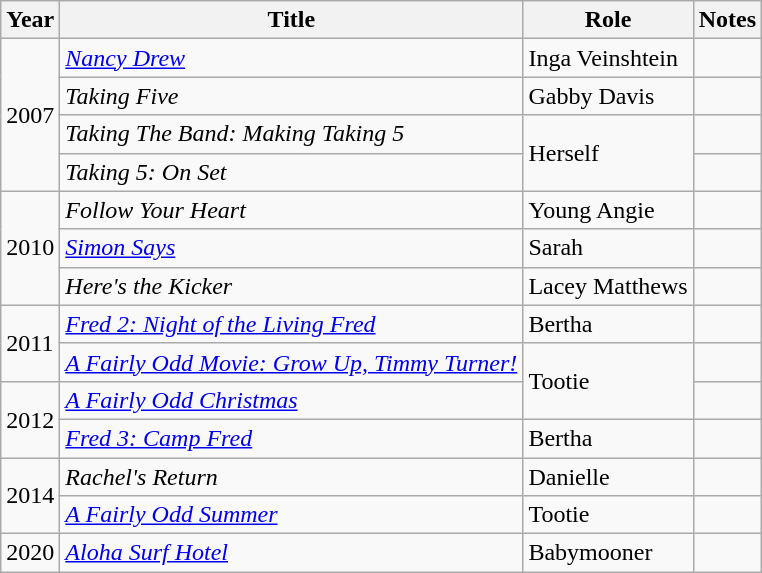<table class="wikitable sortable plainrowheaders">
<tr>
<th scope="col">Year</th>
<th scope="col">Title</th>
<th scope="col">Role</th>
<th scope="col" class="unsortable">Notes</th>
</tr>
<tr>
<td rowspan="4">2007</td>
<td><em><a href='#'>Nancy Drew</a></em></td>
<td>Inga Veinshtein</td>
<td></td>
</tr>
<tr>
<td><em>Taking Five</em></td>
<td>Gabby Davis</td>
<td></td>
</tr>
<tr>
<td><em>Taking The Band: Making Taking 5</em></td>
<td rowspan="2">Herself</td>
<td></td>
</tr>
<tr>
<td><em>Taking 5: On Set</em></td>
<td></td>
</tr>
<tr>
<td rowspan="3">2010</td>
<td><em>Follow Your Heart</em></td>
<td>Young Angie</td>
<td></td>
</tr>
<tr>
<td><em><a href='#'>Simon Says</a></em></td>
<td>Sarah</td>
<td></td>
</tr>
<tr>
<td><em>Here's the Kicker</em></td>
<td>Lacey Matthews</td>
<td></td>
</tr>
<tr>
<td rowspan="2">2011</td>
<td><em><a href='#'>Fred 2: Night of the Living Fred</a></em></td>
<td>Bertha</td>
<td></td>
</tr>
<tr>
<td><em><a href='#'>A Fairly Odd Movie: Grow Up, Timmy Turner!</a></em></td>
<td rowspan="2">Tootie</td>
<td></td>
</tr>
<tr>
<td rowspan="2">2012</td>
<td><em><a href='#'>A Fairly Odd Christmas</a></em></td>
<td></td>
</tr>
<tr>
<td><em><a href='#'>Fred 3: Camp Fred</a></em></td>
<td>Bertha</td>
<td></td>
</tr>
<tr>
<td rowspan="2">2014</td>
<td><em>Rachel's Return</em></td>
<td>Danielle</td>
<td></td>
</tr>
<tr>
<td><em><a href='#'>A Fairly Odd Summer</a></em></td>
<td>Tootie</td>
<td></td>
</tr>
<tr>
<td>2020</td>
<td><em><a href='#'>Aloha Surf Hotel</a></em></td>
<td>Babymooner</td>
<td></td>
</tr>
</table>
